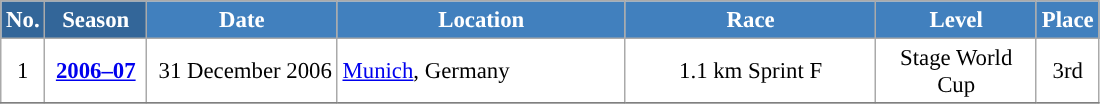<table class="wikitable sortable" style="font-size:95%; text-align:center; border:grey solid 1px; border-collapse:collapse; background:#ffffff;">
<tr style="background:#efefef;">
<th style="background-color:#369; color:white;">No.</th>
<th style="background-color:#369; color:white;">Season</th>
<th style="background-color:#4180be; color:white; width:120px;">Date</th>
<th style="background-color:#4180be; color:white; width:185px;">Location</th>
<th style="background-color:#4180be; color:white; width:160px;">Race</th>
<th style="background-color:#4180be; color:white; width:100px;">Level</th>
<th style="background-color:#4180be; color:white;">Place</th>
</tr>
<tr>
<td align=center>1</td>
<td rowspan=1 align=center><strong> <a href='#'>2006–07</a> </strong></td>
<td align=right>31 December 2006</td>
<td align=left> <a href='#'>Munich</a>, Germany</td>
<td>1.1 km Sprint F</td>
<td>Stage World Cup</td>
<td>3rd</td>
</tr>
<tr>
</tr>
</table>
